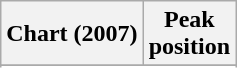<table class="wikitable sortable plainrowheaders" style="text-align:center">
<tr>
<th scope="col">Chart (2007)</th>
<th scope="col">Peak<br>position</th>
</tr>
<tr>
</tr>
<tr>
</tr>
<tr>
</tr>
</table>
